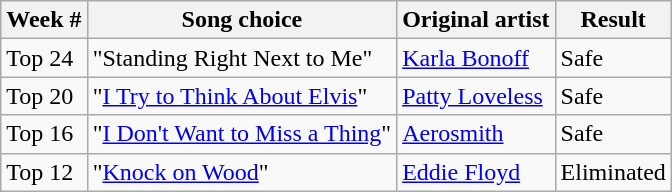<table class="wikitable">
<tr>
<th>Week #</th>
<th>Song choice</th>
<th>Original artist</th>
<th>Result</th>
</tr>
<tr>
<td>Top 24</td>
<td>"Standing Right Next to Me"</td>
<td><a href='#'>Karla Bonoff</a></td>
<td>Safe</td>
</tr>
<tr>
<td>Top 20</td>
<td>"<a href='#'>I Try to Think About Elvis</a>"</td>
<td><a href='#'>Patty Loveless</a></td>
<td>Safe</td>
</tr>
<tr>
<td>Top 16</td>
<td>"<a href='#'>I Don't Want to Miss a Thing</a>"</td>
<td><a href='#'>Aerosmith</a></td>
<td>Safe</td>
</tr>
<tr>
<td>Top 12</td>
<td>"<a href='#'>Knock on Wood</a>"</td>
<td><a href='#'>Eddie Floyd</a></td>
<td>Eliminated</td>
</tr>
</table>
